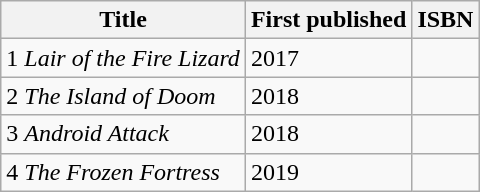<table class="wikitable sortable nowraplinks">
<tr>
<th scope="col">Title</th>
<th scope="col">First published</th>
<th scope="col">ISBN</th>
</tr>
<tr>
<td>1 <em>Lair of the Fire Lizard</em></td>
<td>2017</td>
<td></td>
</tr>
<tr>
<td>2 <em>The Island of Doom</em></td>
<td>2018</td>
<td></td>
</tr>
<tr>
<td>3 <em>Android Attack</em></td>
<td>2018</td>
<td></td>
</tr>
<tr>
<td>4 <em>The Frozen Fortress</em></td>
<td>2019</td>
<td></td>
</tr>
</table>
